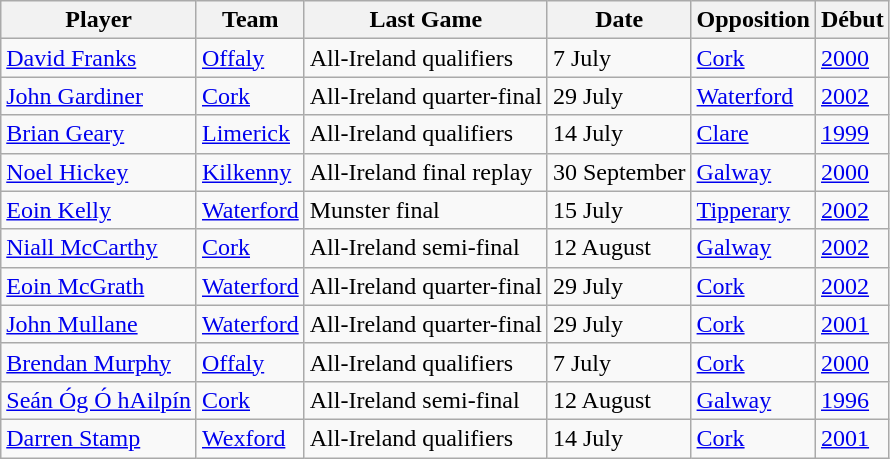<table class="wikitable">
<tr>
<th>Player</th>
<th>Team</th>
<th>Last Game</th>
<th>Date</th>
<th>Opposition</th>
<th>Début</th>
</tr>
<tr>
<td><a href='#'>David Franks</a></td>
<td><a href='#'>Offaly</a></td>
<td>All-Ireland qualifiers</td>
<td>7 July</td>
<td><a href='#'>Cork</a></td>
<td><a href='#'>2000</a></td>
</tr>
<tr>
<td><a href='#'>John Gardiner</a></td>
<td><a href='#'>Cork</a></td>
<td>All-Ireland quarter-final</td>
<td>29 July</td>
<td><a href='#'>Waterford</a></td>
<td><a href='#'>2002</a></td>
</tr>
<tr>
<td><a href='#'>Brian Geary</a></td>
<td><a href='#'>Limerick</a></td>
<td>All-Ireland qualifiers</td>
<td>14 July</td>
<td><a href='#'>Clare</a></td>
<td><a href='#'>1999</a></td>
</tr>
<tr>
<td><a href='#'>Noel Hickey</a></td>
<td><a href='#'>Kilkenny</a></td>
<td>All-Ireland final replay</td>
<td>30 September</td>
<td><a href='#'>Galway</a></td>
<td><a href='#'>2000</a></td>
</tr>
<tr>
<td><a href='#'>Eoin Kelly</a></td>
<td><a href='#'>Waterford</a></td>
<td>Munster final</td>
<td>15 July</td>
<td><a href='#'>Tipperary</a></td>
<td><a href='#'>2002</a></td>
</tr>
<tr>
<td><a href='#'>Niall McCarthy</a></td>
<td><a href='#'>Cork</a></td>
<td>All-Ireland semi-final</td>
<td>12 August</td>
<td><a href='#'>Galway</a></td>
<td><a href='#'>2002</a></td>
</tr>
<tr>
<td><a href='#'>Eoin McGrath</a></td>
<td><a href='#'>Waterford</a></td>
<td>All-Ireland quarter-final</td>
<td>29 July</td>
<td><a href='#'>Cork</a></td>
<td><a href='#'>2002</a></td>
</tr>
<tr>
<td><a href='#'>John Mullane</a></td>
<td><a href='#'>Waterford</a></td>
<td>All-Ireland quarter-final</td>
<td>29 July</td>
<td><a href='#'>Cork</a></td>
<td><a href='#'>2001</a></td>
</tr>
<tr>
<td><a href='#'>Brendan Murphy</a></td>
<td><a href='#'>Offaly</a></td>
<td>All-Ireland qualifiers</td>
<td>7 July</td>
<td><a href='#'>Cork</a></td>
<td><a href='#'>2000</a></td>
</tr>
<tr>
<td><a href='#'>Seán Óg Ó hAilpín</a></td>
<td><a href='#'>Cork</a></td>
<td>All-Ireland semi-final</td>
<td>12 August</td>
<td><a href='#'>Galway</a></td>
<td><a href='#'>1996</a></td>
</tr>
<tr>
<td><a href='#'>Darren Stamp</a></td>
<td><a href='#'>Wexford</a></td>
<td>All-Ireland qualifiers</td>
<td>14 July</td>
<td><a href='#'>Cork</a></td>
<td><a href='#'>2001</a></td>
</tr>
</table>
